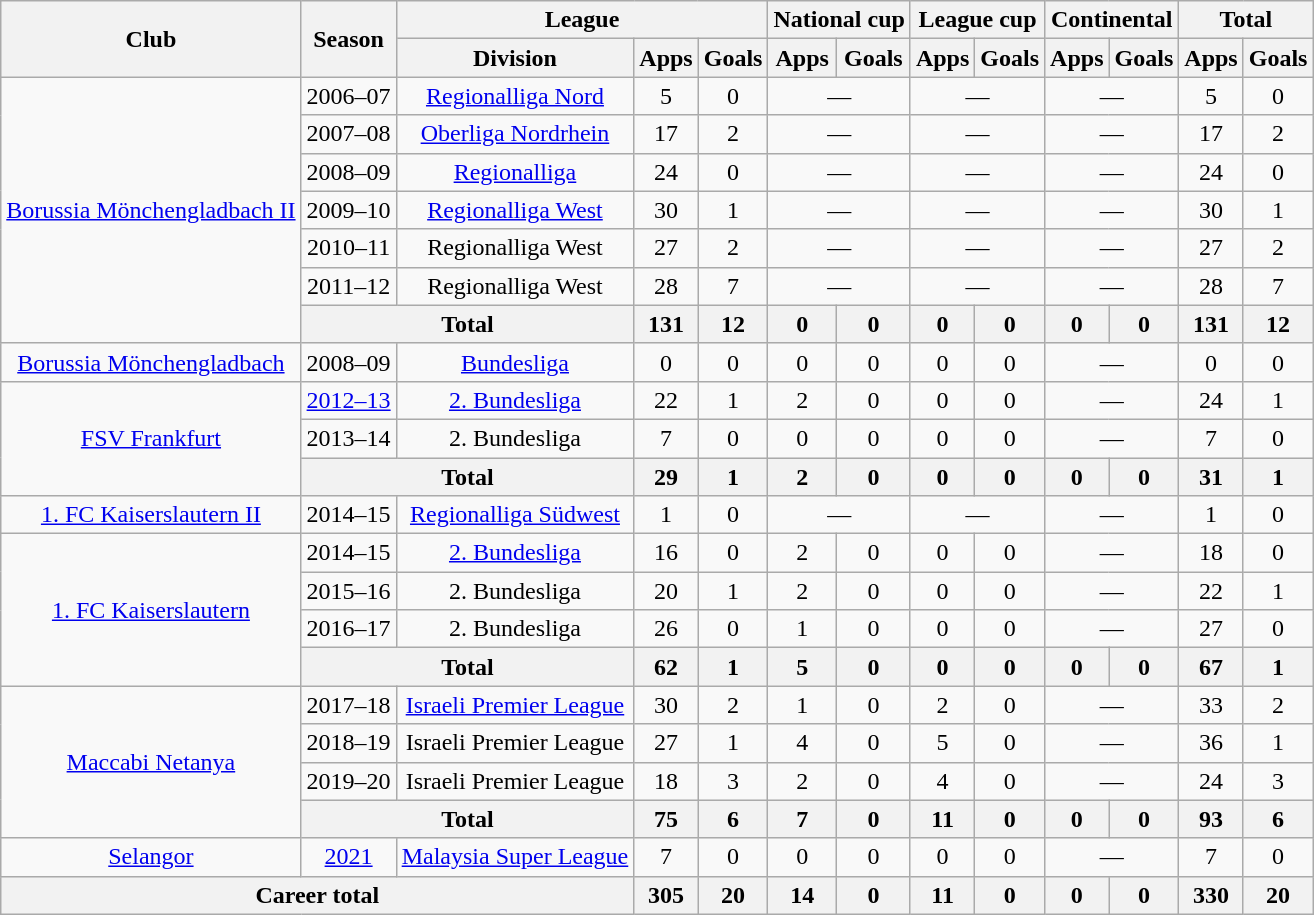<table class="wikitable" style="text-align:center">
<tr>
<th rowspan="2">Club</th>
<th rowspan="2">Season</th>
<th colspan="3">League</th>
<th colspan="2">National cup</th>
<th colspan="2">League cup</th>
<th colspan="2">Continental</th>
<th colspan="2">Total</th>
</tr>
<tr>
<th>Division</th>
<th>Apps</th>
<th>Goals</th>
<th>Apps</th>
<th>Goals</th>
<th>Apps</th>
<th>Goals</th>
<th>Apps</th>
<th>Goals</th>
<th>Apps</th>
<th>Goals</th>
</tr>
<tr>
<td rowspan="7"><a href='#'>Borussia Mönchengladbach II</a></td>
<td>2006–07</td>
<td><a href='#'>Regionalliga Nord</a></td>
<td>5</td>
<td>0</td>
<td colspan="2">—</td>
<td colspan="2">—</td>
<td colspan="2">—</td>
<td>5</td>
<td>0</td>
</tr>
<tr>
<td>2007–08</td>
<td><a href='#'>Oberliga Nordrhein</a></td>
<td>17</td>
<td>2</td>
<td colspan="2">—</td>
<td colspan="2">—</td>
<td colspan="2">—</td>
<td>17</td>
<td>2</td>
</tr>
<tr>
<td>2008–09</td>
<td><a href='#'>Regionalliga</a></td>
<td>24</td>
<td>0</td>
<td colspan="2">—</td>
<td colspan="2">—</td>
<td colspan="2">—</td>
<td>24</td>
<td>0</td>
</tr>
<tr>
<td>2009–10</td>
<td><a href='#'>Regionalliga West</a></td>
<td>30</td>
<td>1</td>
<td colspan="2">—</td>
<td colspan="2">—</td>
<td colspan="2">—</td>
<td>30</td>
<td>1</td>
</tr>
<tr>
<td>2010–11</td>
<td>Regionalliga West</td>
<td>27</td>
<td>2</td>
<td colspan="2">—</td>
<td colspan="2">—</td>
<td colspan="2">—</td>
<td>27</td>
<td>2</td>
</tr>
<tr>
<td>2011–12</td>
<td>Regionalliga West</td>
<td>28</td>
<td>7</td>
<td colspan="2">—</td>
<td colspan="2">—</td>
<td colspan="2">—</td>
<td>28</td>
<td>7</td>
</tr>
<tr>
<th colspan="2">Total</th>
<th>131</th>
<th>12</th>
<th>0</th>
<th>0</th>
<th>0</th>
<th>0</th>
<th>0</th>
<th>0</th>
<th>131</th>
<th>12</th>
</tr>
<tr>
<td><a href='#'>Borussia Mönchengladbach</a></td>
<td>2008–09</td>
<td><a href='#'>Bundesliga</a></td>
<td>0</td>
<td>0</td>
<td>0</td>
<td>0</td>
<td>0</td>
<td>0</td>
<td colspan="2">—</td>
<td>0</td>
<td>0</td>
</tr>
<tr>
<td rowspan="3"><a href='#'>FSV Frankfurt</a></td>
<td><a href='#'>2012–13</a></td>
<td><a href='#'>2. Bundesliga</a></td>
<td>22</td>
<td>1</td>
<td>2</td>
<td>0</td>
<td>0</td>
<td>0</td>
<td colspan="2">—</td>
<td>24</td>
<td>1</td>
</tr>
<tr>
<td>2013–14</td>
<td>2. Bundesliga</td>
<td>7</td>
<td>0</td>
<td>0</td>
<td>0</td>
<td>0</td>
<td>0</td>
<td colspan="2">—</td>
<td>7</td>
<td>0</td>
</tr>
<tr>
<th colspan="2">Total</th>
<th>29</th>
<th>1</th>
<th>2</th>
<th>0</th>
<th>0</th>
<th>0</th>
<th>0</th>
<th>0</th>
<th>31</th>
<th>1</th>
</tr>
<tr>
<td><a href='#'>1. FC Kaiserslautern II</a></td>
<td>2014–15</td>
<td><a href='#'>Regionalliga Südwest</a></td>
<td>1</td>
<td>0</td>
<td colspan="2">—</td>
<td colspan="2">—</td>
<td colspan="2">—</td>
<td>1</td>
<td>0</td>
</tr>
<tr>
<td rowspan="4"><a href='#'>1. FC Kaiserslautern</a></td>
<td>2014–15</td>
<td><a href='#'>2. Bundesliga</a></td>
<td>16</td>
<td>0</td>
<td>2</td>
<td>0</td>
<td>0</td>
<td>0</td>
<td colspan="2">—</td>
<td>18</td>
<td>0</td>
</tr>
<tr>
<td>2015–16</td>
<td>2. Bundesliga</td>
<td>20</td>
<td>1</td>
<td>2</td>
<td>0</td>
<td>0</td>
<td>0</td>
<td colspan="2">—</td>
<td>22</td>
<td>1</td>
</tr>
<tr>
<td>2016–17</td>
<td>2. Bundesliga</td>
<td>26</td>
<td>0</td>
<td>1</td>
<td>0</td>
<td>0</td>
<td>0</td>
<td colspan="2">—</td>
<td>27</td>
<td>0</td>
</tr>
<tr>
<th colspan="2">Total</th>
<th>62</th>
<th>1</th>
<th>5</th>
<th>0</th>
<th>0</th>
<th>0</th>
<th>0</th>
<th>0</th>
<th>67</th>
<th>1</th>
</tr>
<tr>
<td rowspan="4"><a href='#'>Maccabi Netanya</a></td>
<td>2017–18</td>
<td><a href='#'>Israeli Premier League</a></td>
<td>30</td>
<td>2</td>
<td>1</td>
<td>0</td>
<td>2</td>
<td>0</td>
<td colspan="2">—</td>
<td>33</td>
<td>2</td>
</tr>
<tr>
<td>2018–19</td>
<td>Israeli Premier League</td>
<td>27</td>
<td>1</td>
<td>4</td>
<td>0</td>
<td>5</td>
<td>0</td>
<td colspan="2">—</td>
<td>36</td>
<td>1</td>
</tr>
<tr>
<td>2019–20</td>
<td>Israeli Premier League</td>
<td>18</td>
<td>3</td>
<td>2</td>
<td>0</td>
<td>4</td>
<td>0</td>
<td colspan="2">—</td>
<td>24</td>
<td>3</td>
</tr>
<tr>
<th colspan="2">Total</th>
<th>75</th>
<th>6</th>
<th>7</th>
<th>0</th>
<th>11</th>
<th>0</th>
<th>0</th>
<th>0</th>
<th>93</th>
<th>6</th>
</tr>
<tr>
<td><a href='#'>Selangor</a></td>
<td><a href='#'>2021</a></td>
<td><a href='#'>Malaysia Super League</a></td>
<td>7</td>
<td>0</td>
<td>0</td>
<td>0</td>
<td>0</td>
<td>0</td>
<td colspan="2">—</td>
<td>7</td>
<td>0</td>
</tr>
<tr>
<th colspan="3">Career total</th>
<th>305</th>
<th>20</th>
<th>14</th>
<th>0</th>
<th>11</th>
<th>0</th>
<th>0</th>
<th>0</th>
<th>330</th>
<th>20</th>
</tr>
</table>
